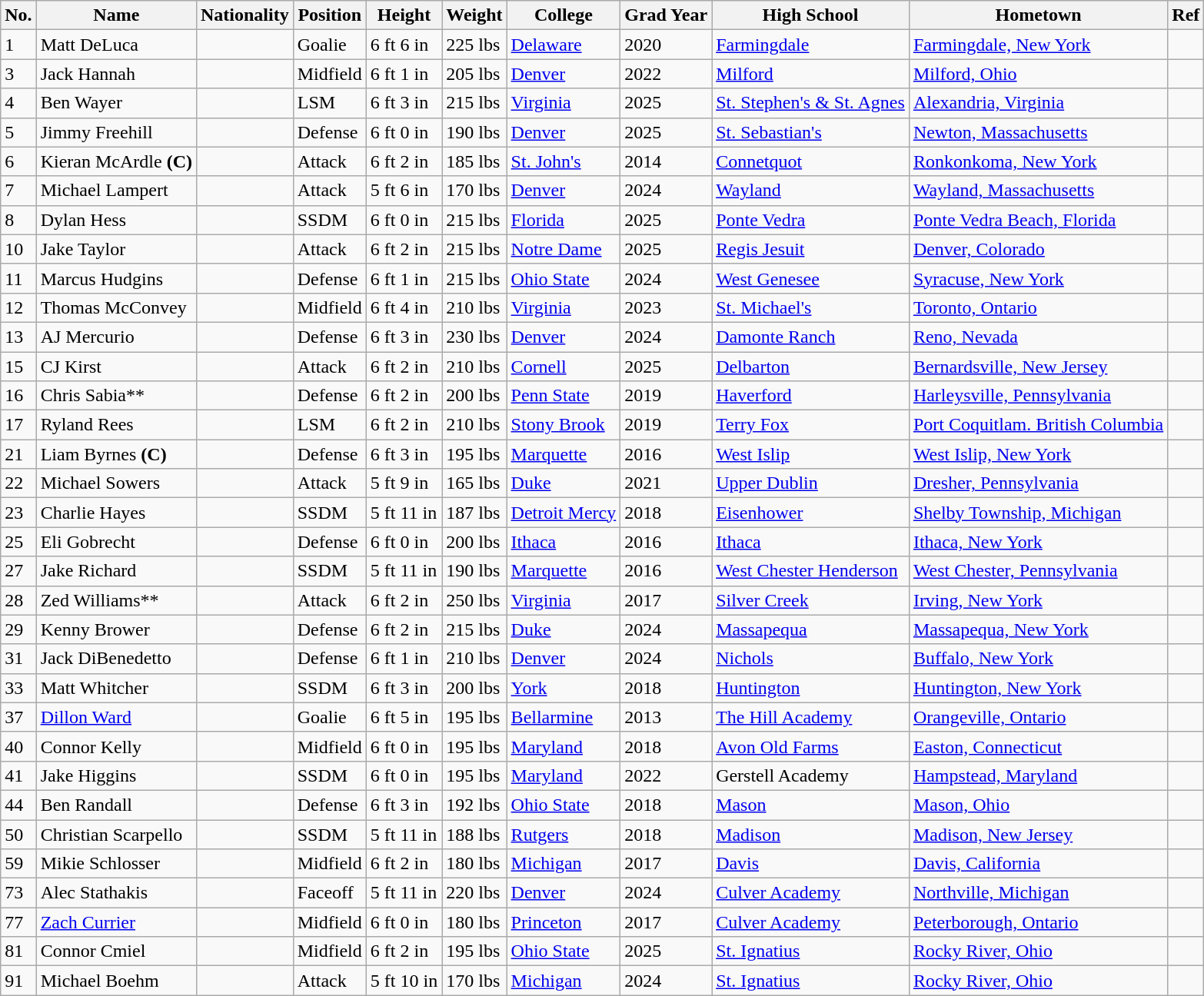<table class="wikitable">
<tr>
<th>No.</th>
<th>Name</th>
<th>Nationality</th>
<th>Position</th>
<th>Height</th>
<th>Weight</th>
<th>College</th>
<th>Grad Year</th>
<th>High School</th>
<th>Hometown</th>
<th>Ref</th>
</tr>
<tr>
<td>1</td>
<td>Matt DeLuca</td>
<td></td>
<td>Goalie</td>
<td>6 ft 6 in</td>
<td>225 lbs</td>
<td><a href='#'>Delaware</a></td>
<td>2020</td>
<td><a href='#'>Farmingdale</a></td>
<td><a href='#'>Farmingdale, New York</a></td>
<td></td>
</tr>
<tr>
<td>3</td>
<td>Jack Hannah</td>
<td></td>
<td>Midfield</td>
<td>6 ft 1 in</td>
<td>205 lbs</td>
<td><a href='#'>Denver</a></td>
<td>2022</td>
<td><a href='#'>Milford</a></td>
<td><a href='#'>Milford, Ohio</a></td>
<td></td>
</tr>
<tr>
<td>4</td>
<td>Ben Wayer</td>
<td></td>
<td>LSM</td>
<td>6 ft 3 in</td>
<td>215 lbs</td>
<td><a href='#'>Virginia</a></td>
<td>2025</td>
<td><a href='#'>St. Stephen's & St. Agnes</a></td>
<td><a href='#'>Alexandria, Virginia</a></td>
<td></td>
</tr>
<tr>
<td>5</td>
<td>Jimmy Freehill</td>
<td></td>
<td>Defense</td>
<td>6 ft 0 in</td>
<td>190 lbs</td>
<td><a href='#'>Denver</a></td>
<td>2025</td>
<td><a href='#'>St. Sebastian's</a></td>
<td><a href='#'>Newton, Massachusetts</a></td>
<td></td>
</tr>
<tr>
<td>6</td>
<td>Kieran McArdle <strong>(C)</strong></td>
<td></td>
<td>Attack</td>
<td>6 ft 2 in</td>
<td>185 lbs</td>
<td><a href='#'>St. John's</a></td>
<td>2014</td>
<td><a href='#'>Connetquot</a></td>
<td><a href='#'>Ronkonkoma, New York</a></td>
<td></td>
</tr>
<tr>
<td>7</td>
<td>Michael Lampert</td>
<td></td>
<td>Attack</td>
<td>5 ft 6 in</td>
<td>170 lbs</td>
<td><a href='#'>Denver</a></td>
<td>2024</td>
<td><a href='#'>Wayland</a></td>
<td><a href='#'>Wayland, Massachusetts</a></td>
<td></td>
</tr>
<tr>
<td>8</td>
<td>Dylan Hess</td>
<td></td>
<td>SSDM</td>
<td>6 ft 0 in</td>
<td>215 lbs</td>
<td><a href='#'>Florida</a></td>
<td>2025</td>
<td><a href='#'>Ponte Vedra</a></td>
<td><a href='#'>Ponte Vedra Beach, Florida</a></td>
<td></td>
</tr>
<tr>
<td>10</td>
<td>Jake Taylor</td>
<td></td>
<td>Attack</td>
<td>6 ft 2 in</td>
<td>215 lbs</td>
<td><a href='#'>Notre Dame</a></td>
<td>2025</td>
<td><a href='#'>Regis Jesuit</a></td>
<td><a href='#'>Denver, Colorado</a></td>
<td></td>
</tr>
<tr>
<td>11</td>
<td>Marcus Hudgins</td>
<td></td>
<td>Defense</td>
<td>6 ft 1 in</td>
<td>215 lbs</td>
<td><a href='#'>Ohio State</a></td>
<td>2024</td>
<td><a href='#'>West Genesee</a></td>
<td><a href='#'>Syracuse, New York</a></td>
<td></td>
</tr>
<tr>
<td>12</td>
<td>Thomas McConvey</td>
<td></td>
<td>Midfield</td>
<td>6 ft 4 in</td>
<td>210 lbs</td>
<td><a href='#'>Virginia</a></td>
<td>2023</td>
<td><a href='#'>St. Michael's</a></td>
<td><a href='#'>Toronto, Ontario</a></td>
<td></td>
</tr>
<tr>
<td>13</td>
<td>AJ Mercurio</td>
<td></td>
<td>Defense</td>
<td>6 ft 3 in</td>
<td>230 lbs</td>
<td><a href='#'>Denver</a></td>
<td>2024</td>
<td><a href='#'>Damonte Ranch</a></td>
<td><a href='#'>Reno, Nevada</a></td>
<td></td>
</tr>
<tr>
<td>15</td>
<td>CJ Kirst</td>
<td></td>
<td>Attack</td>
<td>6 ft 2 in</td>
<td>210 lbs</td>
<td><a href='#'>Cornell</a></td>
<td>2025</td>
<td><a href='#'>Delbarton</a></td>
<td><a href='#'>Bernardsville, New Jersey</a></td>
<td></td>
</tr>
<tr>
<td>16</td>
<td>Chris Sabia**</td>
<td></td>
<td>Defense</td>
<td>6 ft 2 in</td>
<td>200 lbs</td>
<td><a href='#'>Penn State</a></td>
<td>2019</td>
<td><a href='#'>Haverford</a></td>
<td><a href='#'>Harleysville, Pennsylvania</a></td>
<td></td>
</tr>
<tr>
<td>17</td>
<td>Ryland Rees</td>
<td></td>
<td>LSM</td>
<td>6 ft 2 in</td>
<td>210 lbs</td>
<td><a href='#'>Stony Brook</a></td>
<td>2019</td>
<td><a href='#'>Terry Fox</a></td>
<td><a href='#'>Port Coquitlam. British Columbia</a></td>
<td></td>
</tr>
<tr>
<td>21</td>
<td>Liam Byrnes <strong>(C)</strong></td>
<td></td>
<td>Defense</td>
<td>6 ft 3 in</td>
<td>195 lbs</td>
<td><a href='#'>Marquette</a></td>
<td>2016</td>
<td><a href='#'>West Islip</a></td>
<td><a href='#'>West Islip, New York</a></td>
<td></td>
</tr>
<tr>
<td>22</td>
<td>Michael Sowers</td>
<td></td>
<td>Attack</td>
<td>5 ft 9 in</td>
<td>165 lbs</td>
<td><a href='#'>Duke</a></td>
<td>2021</td>
<td><a href='#'>Upper Dublin</a></td>
<td><a href='#'>Dresher, Pennsylvania</a></td>
<td></td>
</tr>
<tr>
<td>23</td>
<td>Charlie Hayes</td>
<td></td>
<td>SSDM</td>
<td>5 ft 11 in</td>
<td>187 lbs</td>
<td><a href='#'>Detroit Mercy</a></td>
<td>2018</td>
<td><a href='#'>Eisenhower</a></td>
<td><a href='#'>Shelby Township, Michigan</a></td>
<td></td>
</tr>
<tr>
<td>25</td>
<td>Eli Gobrecht</td>
<td></td>
<td>Defense</td>
<td>6 ft 0 in</td>
<td>200 lbs</td>
<td><a href='#'>Ithaca</a></td>
<td>2016</td>
<td><a href='#'>Ithaca</a></td>
<td><a href='#'>Ithaca, New York</a></td>
<td></td>
</tr>
<tr>
<td>27</td>
<td>Jake Richard</td>
<td></td>
<td>SSDM</td>
<td>5 ft 11 in</td>
<td>190 lbs</td>
<td><a href='#'>Marquette</a></td>
<td>2016</td>
<td><a href='#'>West Chester Henderson</a></td>
<td><a href='#'>West Chester, Pennsylvania</a></td>
<td></td>
</tr>
<tr>
<td>28</td>
<td>Zed Williams**</td>
<td></td>
<td>Attack</td>
<td>6 ft 2 in</td>
<td>250 lbs</td>
<td><a href='#'>Virginia</a></td>
<td>2017</td>
<td><a href='#'>Silver Creek</a></td>
<td><a href='#'>Irving, New York</a></td>
<td></td>
</tr>
<tr>
<td>29</td>
<td>Kenny Brower</td>
<td></td>
<td>Defense</td>
<td>6 ft 2 in</td>
<td>215 lbs</td>
<td><a href='#'>Duke</a></td>
<td>2024</td>
<td><a href='#'>Massapequa</a></td>
<td><a href='#'>Massapequa, New York</a></td>
<td></td>
</tr>
<tr>
<td>31</td>
<td>Jack DiBenedetto</td>
<td></td>
<td>Defense</td>
<td>6 ft 1 in</td>
<td>210 lbs</td>
<td><a href='#'>Denver</a></td>
<td>2024</td>
<td><a href='#'>Nichols</a></td>
<td><a href='#'>Buffalo, New York</a></td>
<td></td>
</tr>
<tr>
<td>33</td>
<td>Matt Whitcher</td>
<td></td>
<td>SSDM</td>
<td>6 ft 3 in</td>
<td>200 lbs</td>
<td><a href='#'>York</a></td>
<td>2018</td>
<td><a href='#'>Huntington</a></td>
<td><a href='#'>Huntington, New York</a></td>
<td></td>
</tr>
<tr>
<td>37</td>
<td><a href='#'>Dillon Ward</a></td>
<td></td>
<td>Goalie</td>
<td>6 ft 5 in</td>
<td>195 lbs</td>
<td><a href='#'>Bellarmine</a></td>
<td>2013</td>
<td><a href='#'>The Hill Academy</a></td>
<td><a href='#'>Orangeville, Ontario</a></td>
<td></td>
</tr>
<tr>
<td>40</td>
<td>Connor Kelly</td>
<td></td>
<td>Midfield</td>
<td>6 ft 0 in</td>
<td>195 lbs</td>
<td><a href='#'>Maryland</a></td>
<td>2018</td>
<td><a href='#'>Avon Old Farms</a></td>
<td><a href='#'>Easton, Connecticut</a></td>
<td></td>
</tr>
<tr>
<td>41</td>
<td>Jake Higgins</td>
<td></td>
<td>SSDM</td>
<td>6 ft 0 in</td>
<td>195 lbs</td>
<td><a href='#'>Maryland</a></td>
<td>2022</td>
<td>Gerstell Academy</td>
<td><a href='#'>Hampstead, Maryland</a></td>
<td></td>
</tr>
<tr>
<td>44</td>
<td>Ben Randall</td>
<td></td>
<td>Defense</td>
<td>6 ft 3 in</td>
<td>192 lbs</td>
<td><a href='#'>Ohio State</a></td>
<td>2018</td>
<td><a href='#'>Mason</a></td>
<td><a href='#'>Mason, Ohio</a></td>
<td></td>
</tr>
<tr>
<td>50</td>
<td>Christian Scarpello</td>
<td></td>
<td>SSDM</td>
<td>5 ft 11 in</td>
<td>188 lbs</td>
<td><a href='#'>Rutgers</a></td>
<td>2018</td>
<td><a href='#'>Madison</a></td>
<td><a href='#'>Madison, New Jersey</a></td>
<td></td>
</tr>
<tr>
<td>59</td>
<td>Mikie Schlosser</td>
<td></td>
<td>Midfield</td>
<td>6 ft 2 in</td>
<td>180 lbs</td>
<td><a href='#'>Michigan</a></td>
<td>2017</td>
<td><a href='#'>Davis</a></td>
<td><a href='#'>Davis, California</a></td>
<td></td>
</tr>
<tr>
<td>73</td>
<td>Alec Stathakis</td>
<td></td>
<td>Faceoff</td>
<td>5 ft 11 in</td>
<td>220 lbs</td>
<td><a href='#'>Denver</a></td>
<td>2024</td>
<td><a href='#'>Culver Academy</a></td>
<td><a href='#'>Northville, Michigan</a></td>
<td></td>
</tr>
<tr>
<td>77</td>
<td><a href='#'>Zach Currier</a></td>
<td></td>
<td>Midfield</td>
<td>6 ft 0 in</td>
<td>180 lbs</td>
<td><a href='#'>Princeton</a></td>
<td>2017</td>
<td><a href='#'>Culver Academy</a></td>
<td><a href='#'>Peterborough, Ontario</a></td>
<td></td>
</tr>
<tr>
<td>81</td>
<td>Connor Cmiel</td>
<td></td>
<td>Midfield</td>
<td>6 ft 2 in</td>
<td>195 lbs</td>
<td><a href='#'>Ohio State</a></td>
<td>2025</td>
<td><a href='#'>St. Ignatius</a></td>
<td><a href='#'>Rocky River, Ohio</a></td>
<td></td>
</tr>
<tr>
<td>91</td>
<td>Michael Boehm</td>
<td></td>
<td>Attack</td>
<td>5 ft 10 in</td>
<td>170 lbs</td>
<td><a href='#'>Michigan</a></td>
<td>2024</td>
<td><a href='#'>St. Ignatius</a></td>
<td><a href='#'>Rocky River, Ohio</a></td>
<td></td>
</tr>
</table>
